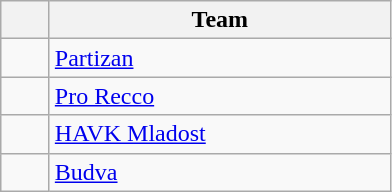<table class="wikitable" style="text-align:center">
<tr>
<th width=25></th>
<th width=220>Team</th>
</tr>
<tr>
<td></td>
<td align=left> <a href='#'>Partizan</a></td>
</tr>
<tr>
<td></td>
<td align=left> <a href='#'>Pro Recco</a></td>
</tr>
<tr>
<td></td>
<td align=left> <a href='#'>HAVK Mladost</a></td>
</tr>
<tr>
<td></td>
<td align=left> <a href='#'>Budva</a></td>
</tr>
</table>
